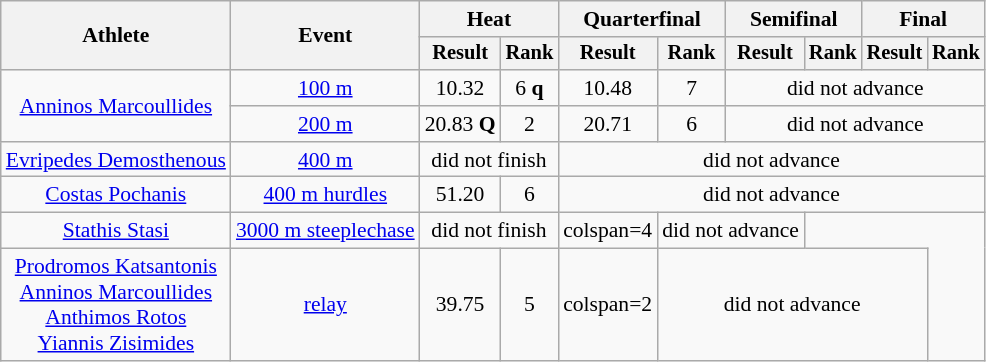<table class="wikitable" style="font-size:90%">
<tr>
<th rowspan="2">Athlete</th>
<th rowspan="2">Event</th>
<th colspan="2">Heat</th>
<th colspan="2">Quarterfinal</th>
<th colspan="2">Semifinal</th>
<th colspan="2">Final</th>
</tr>
<tr style="font-size:95%">
<th>Result</th>
<th>Rank</th>
<th>Result</th>
<th>Rank</th>
<th>Result</th>
<th>Rank</th>
<th>Result</th>
<th>Rank</th>
</tr>
<tr align=center>
<td rowspan=2><a href='#'>Anninos Marcoullides</a></td>
<td><a href='#'>100 m</a></td>
<td>10.32</td>
<td>6 <strong>q</strong></td>
<td>10.48</td>
<td>7</td>
<td colspan=4>did not advance</td>
</tr>
<tr align=center>
<td><a href='#'>200 m</a></td>
<td>20.83 <strong>Q</strong></td>
<td>2</td>
<td>20.71</td>
<td>6</td>
<td colspan=4>did not advance</td>
</tr>
<tr align=center>
<td><a href='#'>Evripedes Demosthenous</a></td>
<td><a href='#'>400 m</a></td>
<td colspan=2>did not finish</td>
<td colspan=6>did not advance</td>
</tr>
<tr align=center>
<td><a href='#'>Costas Pochanis</a></td>
<td><a href='#'>400 m hurdles</a></td>
<td>51.20</td>
<td>6</td>
<td colspan=6>did not advance</td>
</tr>
<tr align=center>
<td><a href='#'>Stathis Stasi</a></td>
<td><a href='#'>3000 m steeplechase</a></td>
<td colspan=2>did not finish</td>
<td>colspan=4 </td>
<td colspan=2>did not advance</td>
</tr>
<tr align=center>
<td><a href='#'>Prodromos Katsantonis</a><br><a href='#'>Anninos Marcoullides</a><br><a href='#'>Anthimos Rotos</a><br><a href='#'>Yiannis Zisimides</a></td>
<td><a href='#'> relay</a></td>
<td>39.75</td>
<td>5</td>
<td>colspan=2 </td>
<td colspan=4>did not advance</td>
</tr>
</table>
